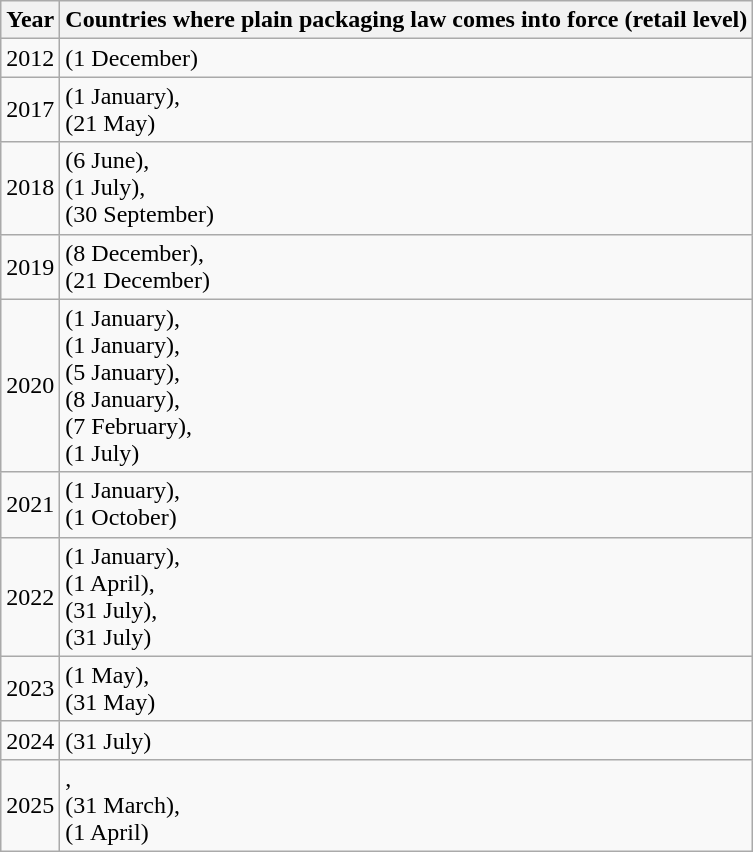<table class="wikitable">
<tr>
<th>Year</th>
<th>Countries where plain packaging law comes into force (retail level)</th>
</tr>
<tr>
<td>2012</td>
<td> (1 December)</td>
</tr>
<tr>
<td>2017</td>
<td> (1 January),<br> (21 May)</td>
</tr>
<tr>
<td>2018</td>
<td> (6 June),<br> (1 July),<br> (30 September)</td>
</tr>
<tr>
<td>2019</td>
<td> (8 December),<br> (21 December)</td>
</tr>
<tr>
<td>2020</td>
<td> (1 January),<br> (1 January),<br> (5 January),<br> (8 January),<br> (7 February),<br> (1 July)</td>
</tr>
<tr>
<td>2021</td>
<td> (1 January),<br> (1 October)</td>
</tr>
<tr>
<td>2022</td>
<td> (1 January),<br> (1 April),<br> (31 July),<br> (31 July)</td>
</tr>
<tr>
<td>2023</td>
<td> (1 May),<br> (31 May)</td>
</tr>
<tr>
<td>2024</td>
<td> (31 July)</td>
</tr>
<tr>
<td>2025</td>
<td>,<br> (31 March),<br> (1 April)</td>
</tr>
</table>
